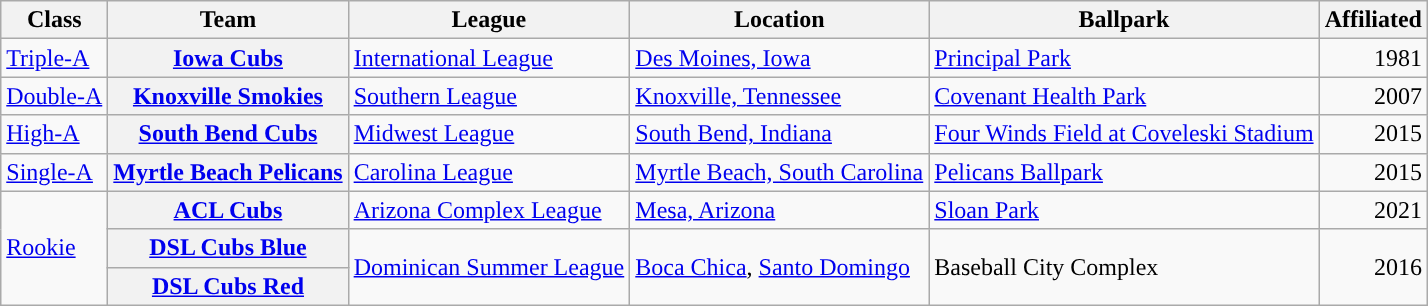<table class="wikitable plainrowheaders sortable">
<tr>
<th scope="col">Class</th>
<th scope="col">Team</th>
<th scope="col">League</th>
<th scope="col">Location</th>
<th scope="col">Ballpark</th>
<th scope="col">Affiliated</th>
</tr>
<tr>
<td><a href='#'>Triple-A</a></td>
<th scope="row"><a href='#'>Iowa Cubs</a></th>
<td><a href='#'>International League</a></td>
<td><a href='#'>Des Moines, Iowa</a></td>
<td><a href='#'>Principal Park</a></td>
<td align="right">1981</td>
</tr>
<tr>
<td><a href='#'>Double-A</a></td>
<th scope="row"><a href='#'>Knoxville Smokies</a></th>
<td><a href='#'>Southern League</a></td>
<td><a href='#'>Knoxville, Tennessee</a></td>
<td><a href='#'>Covenant Health Park</a></td>
<td align="right">2007</td>
</tr>
<tr>
<td><a href='#'>High-A</a></td>
<th scope="row"><a href='#'>South Bend Cubs</a></th>
<td><a href='#'>Midwest League</a></td>
<td><a href='#'>South Bend, Indiana</a></td>
<td><a href='#'>Four Winds Field at Coveleski Stadium</a></td>
<td align="right">2015</td>
</tr>
<tr>
<td><a href='#'>Single-A</a></td>
<th scope="row"><a href='#'>Myrtle Beach Pelicans</a></th>
<td><a href='#'>Carolina League</a></td>
<td><a href='#'>Myrtle Beach, South Carolina</a></td>
<td><a href='#'>Pelicans Ballpark</a></td>
<td align="right">2015</td>
</tr>
<tr>
<td rowspan=3><a href='#'>Rookie</a></td>
<th scope="row"><a href='#'>ACL Cubs</a></th>
<td><a href='#'>Arizona Complex League</a></td>
<td><a href='#'>Mesa, Arizona</a></td>
<td><a href='#'>Sloan Park</a></td>
<td align="right">2021</td>
</tr>
<tr>
<th scope="row"><a href='#'>DSL Cubs Blue</a></th>
<td rowspan=2><a href='#'>Dominican Summer League</a></td>
<td rowspan=2><a href='#'>Boca Chica</a>, <a href='#'>Santo Domingo</a></td>
<td rowspan=2>Baseball City Complex</td>
<td rowspan=2 align="right">2016</td>
</tr>
<tr>
<th scope="row"><a href='#'>DSL Cubs Red</a></th>
</tr>
</table>
